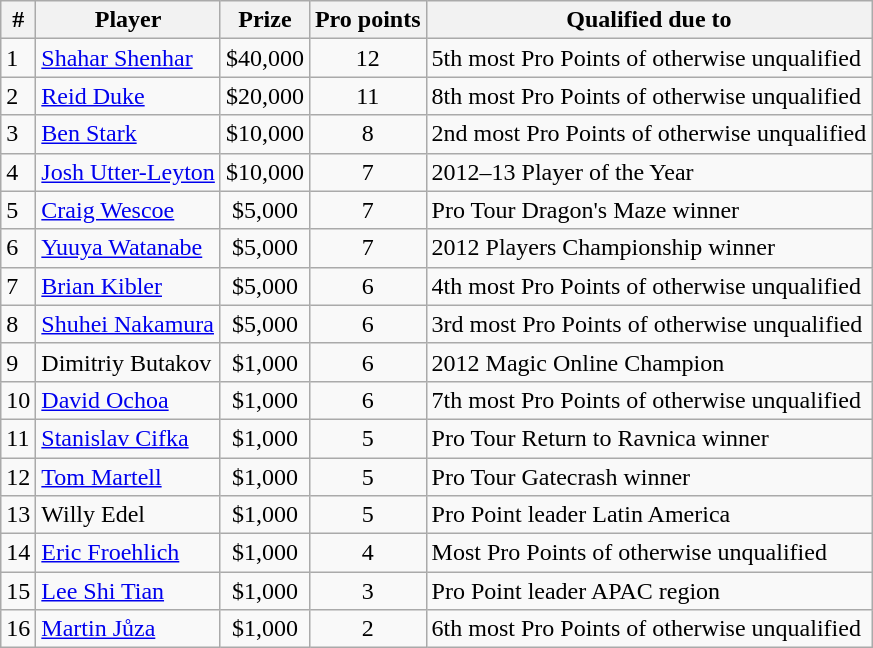<table class="wikitable">
<tr>
<th>#</th>
<th>Player</th>
<th>Prize</th>
<th>Pro points</th>
<th>Qualified due to</th>
</tr>
<tr>
<td>1</td>
<td> <a href='#'>Shahar Shenhar</a></td>
<td align=center>$40,000</td>
<td align=center>12</td>
<td>5th most Pro Points of otherwise unqualified</td>
</tr>
<tr>
<td>2</td>
<td> <a href='#'>Reid Duke</a></td>
<td align=center>$20,000</td>
<td align=center>11</td>
<td>8th most Pro Points of otherwise unqualified</td>
</tr>
<tr>
<td>3</td>
<td> <a href='#'>Ben Stark</a></td>
<td align=center>$10,000</td>
<td align=center>8</td>
<td>2nd most Pro Points of otherwise unqualified</td>
</tr>
<tr>
<td>4</td>
<td> <a href='#'>Josh Utter-Leyton</a></td>
<td align=center>$10,000</td>
<td align=center>7</td>
<td>2012–13 Player of the Year</td>
</tr>
<tr>
<td>5</td>
<td> <a href='#'>Craig Wescoe</a></td>
<td align=center>$5,000</td>
<td align=center>7</td>
<td>Pro Tour Dragon's Maze winner</td>
</tr>
<tr>
<td>6</td>
<td> <a href='#'>Yuuya Watanabe</a></td>
<td align=center>$5,000</td>
<td align=center>7</td>
<td>2012 Players Championship winner</td>
</tr>
<tr>
<td>7</td>
<td> <a href='#'>Brian Kibler</a></td>
<td align=center>$5,000</td>
<td align=center>6</td>
<td>4th most Pro Points of otherwise unqualified</td>
</tr>
<tr>
<td>8</td>
<td> <a href='#'>Shuhei Nakamura</a></td>
<td align=center>$5,000</td>
<td align=center>6</td>
<td>3rd most Pro Points of otherwise unqualified</td>
</tr>
<tr>
<td>9</td>
<td> Dimitriy Butakov</td>
<td align=center>$1,000</td>
<td align=center>6</td>
<td>2012 Magic Online Champion</td>
</tr>
<tr>
<td>10</td>
<td> <a href='#'>David Ochoa</a></td>
<td align=center>$1,000</td>
<td align=center>6</td>
<td>7th most Pro Points of otherwise unqualified</td>
</tr>
<tr>
<td>11</td>
<td> <a href='#'>Stanislav Cifka</a></td>
<td align=center>$1,000</td>
<td align=center>5</td>
<td>Pro Tour Return to Ravnica winner</td>
</tr>
<tr>
<td>12</td>
<td> <a href='#'>Tom Martell</a></td>
<td align=center>$1,000</td>
<td align=center>5</td>
<td>Pro Tour Gatecrash winner</td>
</tr>
<tr>
<td>13</td>
<td> Willy Edel</td>
<td align=center>$1,000</td>
<td align=center>5</td>
<td>Pro Point leader Latin America</td>
</tr>
<tr>
<td>14</td>
<td> <a href='#'>Eric Froehlich</a></td>
<td align=center>$1,000</td>
<td align=center>4</td>
<td>Most Pro Points of otherwise unqualified</td>
</tr>
<tr>
<td>15</td>
<td> <a href='#'>Lee Shi Tian</a></td>
<td align=center>$1,000</td>
<td align=center>3</td>
<td>Pro Point leader APAC region</td>
</tr>
<tr>
<td>16</td>
<td> <a href='#'>Martin Jůza</a></td>
<td align=center>$1,000</td>
<td align=center>2</td>
<td>6th most Pro Points of otherwise unqualified</td>
</tr>
</table>
